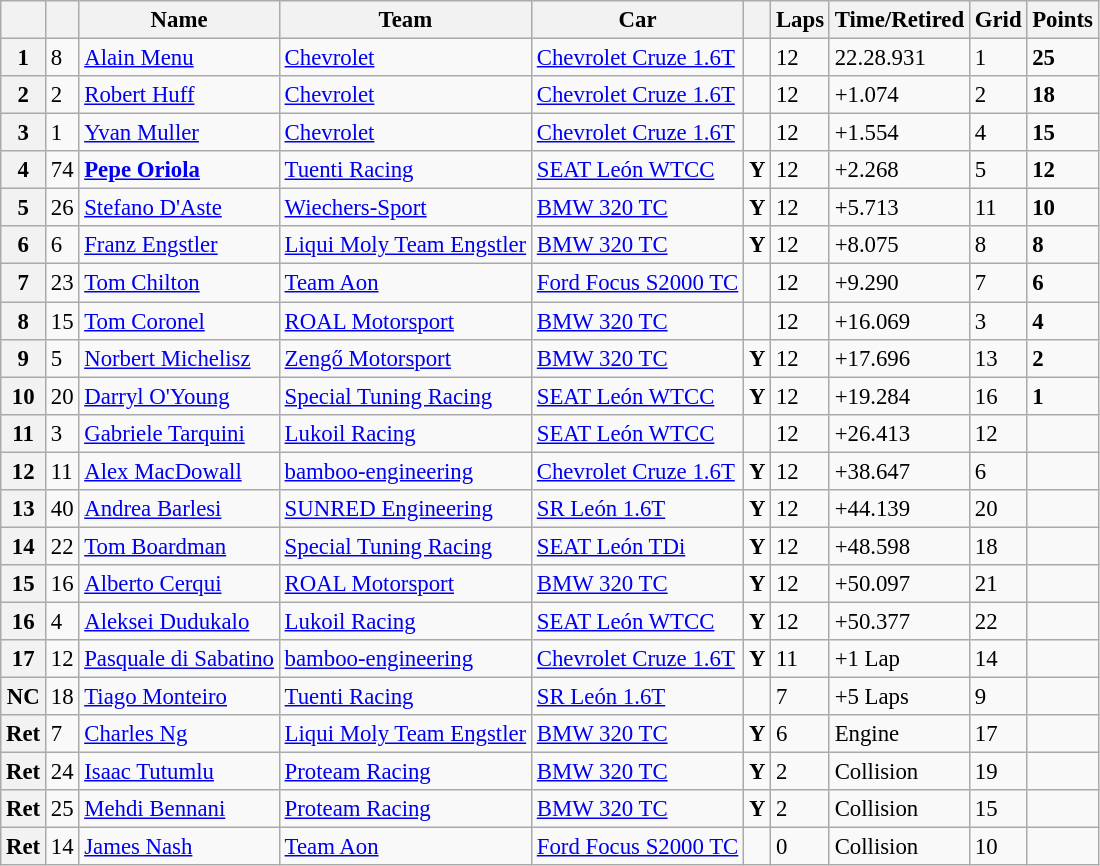<table class="wikitable sortable" style="font-size: 95%;">
<tr>
<th></th>
<th></th>
<th>Name</th>
<th>Team</th>
<th>Car</th>
<th></th>
<th>Laps</th>
<th>Time/Retired</th>
<th>Grid</th>
<th>Points</th>
</tr>
<tr>
<th>1</th>
<td>8</td>
<td> <a href='#'>Alain Menu</a></td>
<td><a href='#'>Chevrolet</a></td>
<td><a href='#'>Chevrolet Cruze 1.6T</a></td>
<td></td>
<td>12</td>
<td>22.28.931</td>
<td>1</td>
<td><strong>25</strong></td>
</tr>
<tr>
<th>2</th>
<td>2</td>
<td> <a href='#'>Robert Huff</a></td>
<td><a href='#'>Chevrolet</a></td>
<td><a href='#'>Chevrolet Cruze 1.6T</a></td>
<td></td>
<td>12</td>
<td>+1.074</td>
<td>2</td>
<td><strong>18</strong></td>
</tr>
<tr>
<th>3</th>
<td>1</td>
<td> <a href='#'>Yvan Muller</a></td>
<td><a href='#'>Chevrolet</a></td>
<td><a href='#'>Chevrolet Cruze 1.6T</a></td>
<td></td>
<td>12</td>
<td>+1.554</td>
<td>4</td>
<td><strong>15</strong></td>
</tr>
<tr>
<th>4</th>
<td>74</td>
<td> <strong><a href='#'>Pepe Oriola</a></strong></td>
<td><a href='#'>Tuenti Racing</a></td>
<td><a href='#'>SEAT León WTCC</a></td>
<td align=center><strong><span>Y</span></strong></td>
<td>12</td>
<td>+2.268</td>
<td>5</td>
<td><strong>12</strong></td>
</tr>
<tr>
<th>5</th>
<td>26</td>
<td> <a href='#'>Stefano D'Aste</a></td>
<td><a href='#'>Wiechers-Sport</a></td>
<td><a href='#'>BMW 320 TC</a></td>
<td align=center><strong><span>Y</span></strong></td>
<td>12</td>
<td>+5.713</td>
<td>11</td>
<td><strong>10</strong></td>
</tr>
<tr>
<th>6</th>
<td>6</td>
<td> <a href='#'>Franz Engstler</a></td>
<td><a href='#'>Liqui Moly Team Engstler</a></td>
<td><a href='#'>BMW 320 TC</a></td>
<td align=center><strong><span>Y</span></strong></td>
<td>12</td>
<td>+8.075</td>
<td>8</td>
<td><strong>8</strong></td>
</tr>
<tr>
<th>7</th>
<td>23</td>
<td> <a href='#'>Tom Chilton</a></td>
<td><a href='#'>Team Aon</a></td>
<td><a href='#'>Ford Focus S2000 TC</a></td>
<td></td>
<td>12</td>
<td>+9.290</td>
<td>7</td>
<td><strong>6</strong></td>
</tr>
<tr>
<th>8</th>
<td>15</td>
<td> <a href='#'>Tom Coronel</a></td>
<td><a href='#'>ROAL Motorsport</a></td>
<td><a href='#'>BMW 320 TC</a></td>
<td></td>
<td>12</td>
<td>+16.069</td>
<td>3</td>
<td><strong>4</strong></td>
</tr>
<tr>
<th>9</th>
<td>5</td>
<td> <a href='#'>Norbert Michelisz</a></td>
<td><a href='#'>Zengő Motorsport</a></td>
<td><a href='#'>BMW 320 TC</a></td>
<td align=center><strong><span>Y</span></strong></td>
<td>12</td>
<td>+17.696</td>
<td>13</td>
<td><strong>2</strong></td>
</tr>
<tr>
<th>10</th>
<td>20</td>
<td> <a href='#'>Darryl O'Young</a></td>
<td><a href='#'>Special Tuning Racing</a></td>
<td><a href='#'>SEAT León WTCC</a></td>
<td align=center><strong><span>Y</span></strong></td>
<td>12</td>
<td>+19.284</td>
<td>16</td>
<td><strong>1</strong></td>
</tr>
<tr>
<th>11</th>
<td>3</td>
<td> <a href='#'>Gabriele Tarquini</a></td>
<td><a href='#'>Lukoil Racing</a></td>
<td><a href='#'>SEAT León WTCC</a></td>
<td></td>
<td>12</td>
<td>+26.413</td>
<td>12</td>
<td></td>
</tr>
<tr>
<th>12</th>
<td>11</td>
<td> <a href='#'>Alex MacDowall</a></td>
<td><a href='#'>bamboo-engineering</a></td>
<td><a href='#'>Chevrolet Cruze 1.6T</a></td>
<td align=center><strong><span>Y</span></strong></td>
<td>12</td>
<td>+38.647</td>
<td>6</td>
<td></td>
</tr>
<tr>
<th>13</th>
<td>40</td>
<td> <a href='#'>Andrea Barlesi</a></td>
<td><a href='#'>SUNRED Engineering</a></td>
<td><a href='#'>SR León 1.6T</a></td>
<td align=center><strong><span>Y</span></strong></td>
<td>12</td>
<td>+44.139</td>
<td>20</td>
<td></td>
</tr>
<tr>
<th>14</th>
<td>22</td>
<td> <a href='#'>Tom Boardman</a></td>
<td><a href='#'>Special Tuning Racing</a></td>
<td><a href='#'>SEAT León TDi</a></td>
<td align=center><strong><span>Y</span></strong></td>
<td>12</td>
<td>+48.598</td>
<td>18</td>
<td></td>
</tr>
<tr>
<th>15</th>
<td>16</td>
<td> <a href='#'>Alberto Cerqui</a></td>
<td><a href='#'>ROAL Motorsport</a></td>
<td><a href='#'>BMW 320 TC</a></td>
<td align=center><strong><span>Y</span></strong></td>
<td>12</td>
<td>+50.097</td>
<td>21</td>
<td></td>
</tr>
<tr>
<th>16</th>
<td>4</td>
<td> <a href='#'>Aleksei Dudukalo</a></td>
<td><a href='#'>Lukoil Racing</a></td>
<td><a href='#'>SEAT León WTCC</a></td>
<td align=center><strong><span>Y</span></strong></td>
<td>12</td>
<td>+50.377</td>
<td>22</td>
<td></td>
</tr>
<tr>
<th>17</th>
<td>12</td>
<td> <a href='#'>Pasquale di Sabatino</a></td>
<td><a href='#'>bamboo-engineering</a></td>
<td><a href='#'>Chevrolet Cruze 1.6T</a></td>
<td align=center><strong><span>Y</span></strong></td>
<td>11</td>
<td>+1 Lap</td>
<td>14</td>
<td></td>
</tr>
<tr>
<th>NC</th>
<td>18</td>
<td> <a href='#'>Tiago Monteiro</a></td>
<td><a href='#'>Tuenti Racing</a></td>
<td><a href='#'>SR León 1.6T</a></td>
<td></td>
<td>7</td>
<td>+5 Laps</td>
<td>9</td>
<td></td>
</tr>
<tr>
<th>Ret</th>
<td>7</td>
<td> <a href='#'>Charles Ng</a></td>
<td><a href='#'>Liqui Moly Team Engstler</a></td>
<td><a href='#'>BMW 320 TC</a></td>
<td align=center><strong><span>Y</span></strong></td>
<td>6</td>
<td>Engine</td>
<td>17</td>
<td></td>
</tr>
<tr>
<th>Ret</th>
<td>24</td>
<td> <a href='#'>Isaac Tutumlu</a></td>
<td><a href='#'>Proteam Racing</a></td>
<td><a href='#'>BMW 320 TC</a></td>
<td align=center><strong><span>Y</span></strong></td>
<td>2</td>
<td>Collision</td>
<td>19</td>
<td></td>
</tr>
<tr>
<th>Ret</th>
<td>25</td>
<td> <a href='#'>Mehdi Bennani</a></td>
<td><a href='#'>Proteam Racing</a></td>
<td><a href='#'>BMW 320 TC</a></td>
<td align=center><strong><span>Y</span></strong></td>
<td>2</td>
<td>Collision</td>
<td>15</td>
<td></td>
</tr>
<tr>
<th>Ret</th>
<td>14</td>
<td> <a href='#'>James Nash</a></td>
<td><a href='#'>Team Aon</a></td>
<td><a href='#'>Ford Focus S2000 TC</a></td>
<td></td>
<td>0</td>
<td>Collision</td>
<td>10</td>
<td></td>
</tr>
</table>
